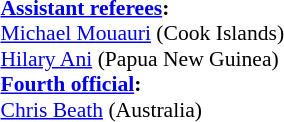<table width=50% style="font-size: 90%">
<tr>
<td><br><strong><a href='#'>Assistant referees</a>:</strong>
<br><a href='#'>Michael Mouauri</a> (Cook Islands)
<br><a href='#'>Hilary Ani</a> (Papua New Guinea)
<br><strong><a href='#'>Fourth official</a>:</strong>
<br><a href='#'>Chris Beath</a> (Australia)</td>
</tr>
</table>
